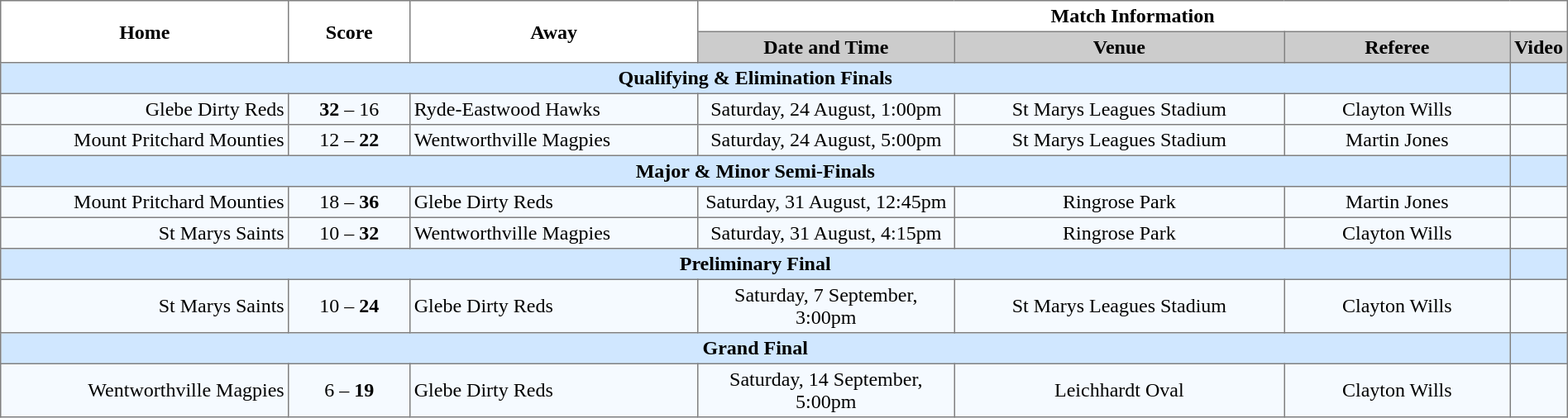<table border="1" cellpadding="3" cellspacing="0" width="100%" style="border-collapse:collapse;  text-align:center;">
<tr>
<th rowspan="2" width="19%">Home</th>
<th rowspan="2" width="8%">Score</th>
<th rowspan="2" width="19%">Away</th>
<th colspan="4">Match Information</th>
</tr>
<tr bgcolor="#CCCCCC">
<th width="17%">Date and Time</th>
<th width="22%">Venue</th>
<th width="50%">Referee</th>
<th>Video</th>
</tr>
<tr style="background:#d0e7ff;">
<td colspan="6"><strong>Qualifying & Elimination Finals</strong></td>
<td></td>
</tr>
<tr style="text-align:center; background:#f5faff;">
<td align="right">Glebe Dirty Reds </td>
<td><strong>32</strong> – 16</td>
<td align="left"> Ryde-Eastwood Hawks</td>
<td>Saturday, 24 August, 1:00pm</td>
<td>St Marys Leagues Stadium</td>
<td>Clayton Wills</td>
<td></td>
</tr>
<tr style="text-align:center; background:#f5faff;">
<td align="right">Mount Pritchard Mounties </td>
<td>12 – <strong>22</strong></td>
<td align="left"> Wentworthville Magpies</td>
<td>Saturday, 24 August, 5:00pm</td>
<td>St Marys Leagues Stadium</td>
<td>Martin Jones</td>
<td></td>
</tr>
<tr style="background:#d0e7ff;">
<td colspan="6"><strong>Major & Minor Semi-Finals</strong></td>
<td></td>
</tr>
<tr style="text-align:center; background:#f5faff;">
<td align="right">Mount Pritchard Mounties </td>
<td>18 – <strong>36</strong></td>
<td align="left"> Glebe Dirty Reds</td>
<td>Saturday, 31 August, 12:45pm</td>
<td>Ringrose Park</td>
<td>Martin Jones</td>
<td></td>
</tr>
<tr style="text-align:center; background:#f5faff;">
<td align="right">St Marys Saints </td>
<td>10 – <strong>32</strong></td>
<td align="left"> Wentworthville Magpies</td>
<td>Saturday, 31 August, 4:15pm</td>
<td>Ringrose Park</td>
<td>Clayton Wills</td>
<td></td>
</tr>
<tr style="background:#d0e7ff;">
<td colspan="6"><strong>Preliminary Final</strong></td>
<td></td>
</tr>
<tr style="text-align:center; background:#f5faff;">
<td align="right">St Marys Saints </td>
<td>10 – <strong>24</strong></td>
<td align="left"> Glebe Dirty Reds</td>
<td>Saturday, 7 September, 3:00pm</td>
<td>St Marys Leagues Stadium</td>
<td>Clayton Wills</td>
<td></td>
</tr>
<tr style="background:#d0e7ff;">
<td colspan="6"><strong>Grand Final</strong></td>
<td></td>
</tr>
<tr style="text-align:center; background:#f5faff;">
<td align="right">Wentworthville Magpies </td>
<td>6 – <strong>19</strong></td>
<td align="left"> Glebe Dirty Reds</td>
<td>Saturday, 14 September, 5:00pm</td>
<td>Leichhardt Oval</td>
<td>Clayton Wills</td>
<td></td>
</tr>
</table>
